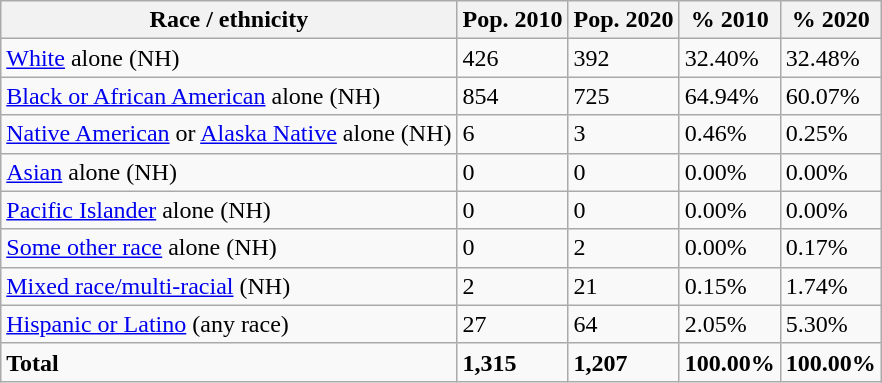<table class="wikitable">
<tr>
<th>Race / ethnicity</th>
<th>Pop. 2010</th>
<th>Pop. 2020</th>
<th>% 2010</th>
<th>% 2020</th>
</tr>
<tr>
<td><a href='#'>White</a> alone (NH)</td>
<td>426</td>
<td>392</td>
<td>32.40%</td>
<td>32.48%</td>
</tr>
<tr>
<td><a href='#'>Black or African American</a> alone (NH)</td>
<td>854</td>
<td>725</td>
<td>64.94%</td>
<td>60.07%</td>
</tr>
<tr>
<td><a href='#'>Native American</a> or <a href='#'>Alaska Native</a> alone (NH)</td>
<td>6</td>
<td>3</td>
<td>0.46%</td>
<td>0.25%</td>
</tr>
<tr>
<td><a href='#'>Asian</a> alone (NH)</td>
<td>0</td>
<td>0</td>
<td>0.00%</td>
<td>0.00%</td>
</tr>
<tr>
<td><a href='#'>Pacific Islander</a> alone (NH)</td>
<td>0</td>
<td>0</td>
<td>0.00%</td>
<td>0.00%</td>
</tr>
<tr>
<td><a href='#'>Some other race</a> alone (NH)</td>
<td>0</td>
<td>2</td>
<td>0.00%</td>
<td>0.17%</td>
</tr>
<tr>
<td><a href='#'>Mixed race/multi-racial</a> (NH)</td>
<td>2</td>
<td>21</td>
<td>0.15%</td>
<td>1.74%</td>
</tr>
<tr>
<td><a href='#'>Hispanic or Latino</a> (any race)</td>
<td>27</td>
<td>64</td>
<td>2.05%</td>
<td>5.30%</td>
</tr>
<tr>
<td><strong>Total</strong></td>
<td><strong>1,315</strong></td>
<td><strong>1,207</strong></td>
<td><strong>100.00%</strong></td>
<td><strong>100.00%</strong></td>
</tr>
</table>
